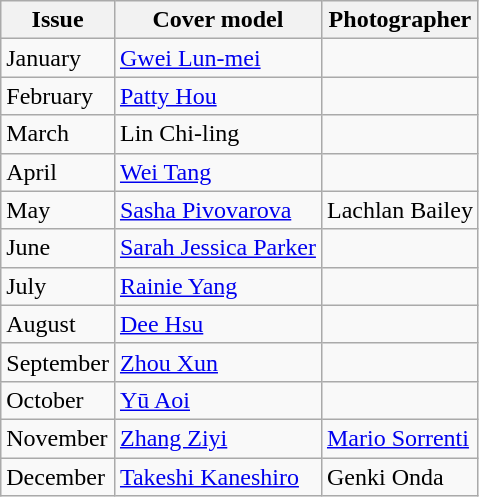<table class="wikitable">
<tr>
<th>Issue</th>
<th>Cover model</th>
<th>Photographer</th>
</tr>
<tr>
<td>January</td>
<td><a href='#'>Gwei Lun-mei</a></td>
<td></td>
</tr>
<tr>
<td>February</td>
<td><a href='#'>Patty Hou</a></td>
<td></td>
</tr>
<tr>
<td>March</td>
<td>Lin Chi-ling</td>
<td></td>
</tr>
<tr>
<td>April</td>
<td><a href='#'>Wei Tang</a></td>
<td></td>
</tr>
<tr>
<td>May</td>
<td><a href='#'>Sasha Pivovarova</a></td>
<td>Lachlan Bailey</td>
</tr>
<tr>
<td>June</td>
<td><a href='#'>Sarah Jessica Parker</a></td>
<td></td>
</tr>
<tr>
<td>July</td>
<td><a href='#'>Rainie Yang</a></td>
<td></td>
</tr>
<tr>
<td>August</td>
<td><a href='#'>Dee Hsu</a></td>
<td></td>
</tr>
<tr>
<td>September</td>
<td><a href='#'>Zhou Xun</a></td>
<td></td>
</tr>
<tr>
<td>October</td>
<td><a href='#'>Yū Aoi</a></td>
<td></td>
</tr>
<tr>
<td>November</td>
<td><a href='#'>Zhang Ziyi</a></td>
<td><a href='#'>Mario Sorrenti</a></td>
</tr>
<tr>
<td>December</td>
<td><a href='#'>Takeshi Kaneshiro</a></td>
<td>Genki Onda</td>
</tr>
</table>
